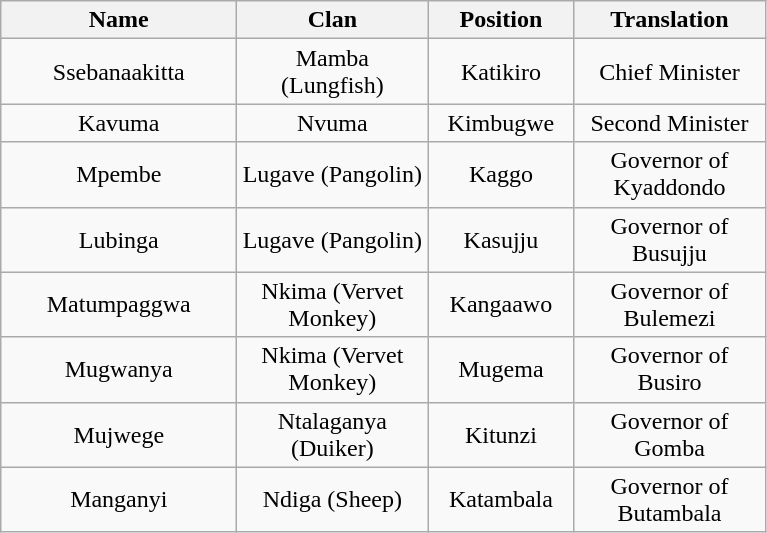<table class="wikitable" style="text-align: center">
<tr>
<th width=150>Name</th>
<th width=120>Clan</th>
<th width=90>Position</th>
<th width=120>Translation</th>
</tr>
<tr>
<td>Ssebanaakitta</td>
<td>Mamba (Lungfish)</td>
<td>Katikiro</td>
<td>Chief Minister</td>
</tr>
<tr>
<td>Kavuma</td>
<td>Nvuma</td>
<td>Kimbugwe</td>
<td>Second Minister</td>
</tr>
<tr>
<td>Mpembe</td>
<td>Lugave (Pangolin)</td>
<td>Kaggo</td>
<td>Governor of Kyaddondo</td>
</tr>
<tr>
<td>Lubinga</td>
<td>Lugave (Pangolin)</td>
<td>Kasujju</td>
<td>Governor of Busujju</td>
</tr>
<tr>
<td>Matumpaggwa</td>
<td>Nkima (Vervet Monkey)</td>
<td>Kangaawo</td>
<td>Governor of Bulemezi</td>
</tr>
<tr>
<td>Mugwanya</td>
<td>Nkima (Vervet Monkey)</td>
<td>Mugema</td>
<td>Governor of Busiro</td>
</tr>
<tr>
<td>Mujwege</td>
<td>Ntalaganya (Duiker)</td>
<td>Kitunzi</td>
<td>Governor of Gomba</td>
</tr>
<tr>
<td>Manganyi</td>
<td>Ndiga (Sheep)</td>
<td>Katambala</td>
<td>Governor of Butambala</td>
</tr>
</table>
